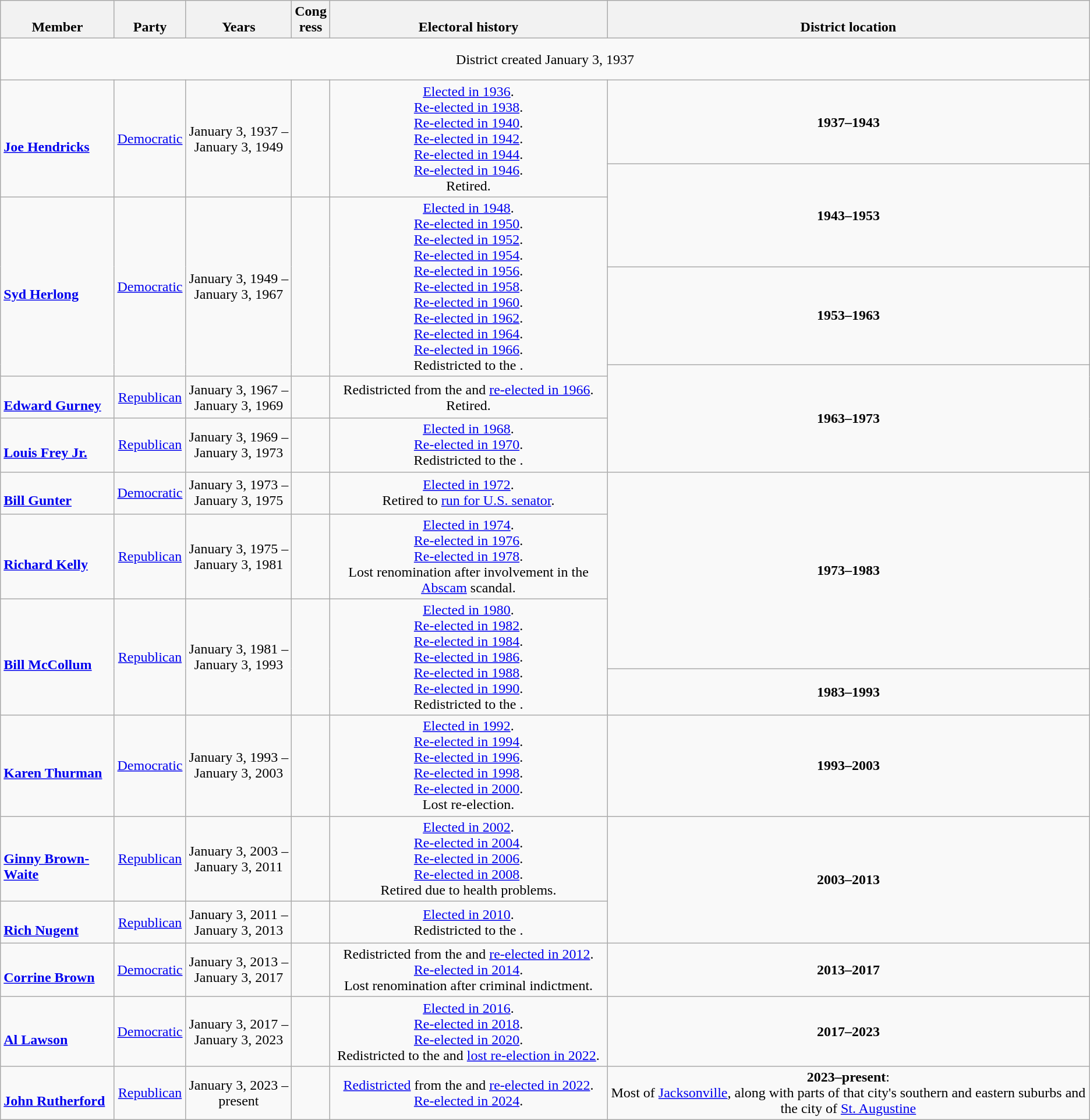<table class=wikitable style="text-align:center">
<tr valign=bottom>
<th>Member</th>
<th>Party</th>
<th>Years</th>
<th>Cong<br>ress</th>
<th>Electoral history</th>
<th>District location</th>
</tr>
<tr style="height:3em">
<td colspan=6>District created January 3, 1937</td>
</tr>
<tr style="height:6em">
<td rowspan=2; align=left><br><strong><a href='#'>Joe Hendricks</a></strong><br></td>
<td rowspan=2; ><a href='#'>Democratic</a></td>
<td rowspan=2; nowrap>January 3, 1937 –<br>January 3, 1949</td>
<td rowspan=2></td>
<td rowspan=2><a href='#'>Elected in 1936</a>.<br><a href='#'>Re-elected in 1938</a>.<br><a href='#'>Re-elected in 1940</a>.<br><a href='#'>Re-elected in 1942</a>.<br><a href='#'>Re-elected in 1944</a>.<br><a href='#'>Re-elected in 1946</a>.<br>Retired.</td>
<td><strong>1937–1943</strong><br></td>
</tr>
<tr>
<td rowspan=2><strong>1943–1953</strong><br></td>
</tr>
<tr style="height:5em">
<td rowspan=3; align=left><br><strong><a href='#'>Syd Herlong</a></strong><br></td>
<td rowspan=3; ><a href='#'>Democratic</a></td>
<td rowspan=3; nowrap>January 3, 1949 –<br>January 3, 1967</td>
<td rowspan=3></td>
<td rowspan=3><a href='#'>Elected in 1948</a>.<br><a href='#'>Re-elected in 1950</a>.<br><a href='#'>Re-elected in 1952</a>.<br><a href='#'>Re-elected in 1954</a>.<br><a href='#'>Re-elected in 1956</a>.<br><a href='#'>Re-elected in 1958</a>.<br><a href='#'>Re-elected in 1960</a>.<br><a href='#'>Re-elected in 1962</a>.<br><a href='#'>Re-elected in 1964</a>.<br><a href='#'>Re-elected in 1966</a>.<br>Redistricted to the .</td>
</tr>
<tr style="height:7em">
<td><strong>1953–1963</strong><br></td>
</tr>
<tr>
<td rowspan=3><strong>1963–1973</strong><br></td>
</tr>
<tr style="height:3em">
<td align=left><br><strong><a href='#'>Edward Gurney</a></strong><br></td>
<td><a href='#'>Republican</a></td>
<td nowrap>January 3, 1967 –<br>January 3, 1969</td>
<td></td>
<td>Redistricted from the  and <a href='#'>re-elected in 1966</a>.<br>Retired.</td>
</tr>
<tr style="height:3em">
<td align=left><br><strong><a href='#'>Louis Frey Jr.</a></strong><br></td>
<td><a href='#'>Republican</a></td>
<td nowrap>January 3, 1969 –<br>January 3, 1973</td>
<td></td>
<td><a href='#'>Elected in 1968</a>.<br><a href='#'>Re-elected in 1970</a>.<br>Redistricted to the .</td>
</tr>
<tr style="height:3em">
<td align=left><br><strong><a href='#'>Bill Gunter</a></strong><br></td>
<td><a href='#'>Democratic</a></td>
<td nowrap>January 3, 1973 –<br>January 3, 1975</td>
<td></td>
<td><a href='#'>Elected in 1972</a>.<br>Retired to <a href='#'>run for U.S. senator</a>.</td>
<td rowspan=3><strong>1973–1983</strong><br></td>
</tr>
<tr style="height:3em">
<td align=left><br><strong><a href='#'>Richard Kelly</a></strong><br></td>
<td><a href='#'>Republican</a></td>
<td nowrap>January 3, 1975 –<br>January 3, 1981</td>
<td></td>
<td><a href='#'>Elected in 1974</a>.<br><a href='#'>Re-elected in 1976</a>.<br><a href='#'>Re-elected in 1978</a>.<br>Lost renomination after involvement in the <a href='#'>Abscam</a> scandal.</td>
</tr>
<tr style="height:5em">
<td rowspan=2; align=left><br><strong><a href='#'>Bill McCollum</a></strong><br></td>
<td rowspan=2; ><a href='#'>Republican</a></td>
<td rowspan=2; nowrap>January 3, 1981 –<br>January 3, 1993</td>
<td rowspan=2></td>
<td rowspan=2><a href='#'>Elected in 1980</a>.<br><a href='#'>Re-elected in 1982</a>.<br><a href='#'>Re-elected in 1984</a>.<br><a href='#'>Re-elected in 1986</a>.<br><a href='#'>Re-elected in 1988</a>.<br><a href='#'>Re-elected in 1990</a>.<br>Redistricted to the .</td>
</tr>
<tr>
<td><strong>1983–1993</strong><br></td>
</tr>
<tr style="height:3em">
<td align=left><br><strong><a href='#'>Karen Thurman</a></strong><br></td>
<td><a href='#'>Democratic</a></td>
<td nowrap>January 3, 1993 –<br>January 3, 2003</td>
<td></td>
<td><a href='#'>Elected in 1992</a>.<br><a href='#'>Re-elected in 1994</a>.<br><a href='#'>Re-elected in 1996</a>.<br><a href='#'>Re-elected in 1998</a>.<br><a href='#'>Re-elected in 2000</a>.<br>Lost re-election.</td>
<td><strong>1993–2003</strong><br></td>
</tr>
<tr style="height:3em">
<td align=left><br><strong><a href='#'>Ginny Brown-Waite</a></strong><br></td>
<td><a href='#'>Republican</a></td>
<td nowrap>January 3, 2003 –<br>January 3, 2011</td>
<td></td>
<td><a href='#'>Elected in 2002</a>.<br><a href='#'>Re-elected in 2004</a>.<br><a href='#'>Re-elected in 2006</a>.<br><a href='#'>Re-elected in 2008</a>.<br>Retired due to health problems.</td>
<td rowspan=2><strong>2003–2013</strong><br></td>
</tr>
<tr style="height:3em">
<td align=left><br><strong><a href='#'>Rich Nugent</a></strong><br></td>
<td><a href='#'>Republican</a></td>
<td nowrap>January 3, 2011 –<br>January 3, 2013</td>
<td></td>
<td><a href='#'>Elected in 2010</a>.<br>Redistricted to the .</td>
</tr>
<tr style="height:3em">
<td align=left><br><strong><a href='#'>Corrine Brown</a></strong><br></td>
<td><a href='#'>Democratic</a></td>
<td nowrap>January 3, 2013 –<br>January 3, 2017</td>
<td></td>
<td>Redistricted from the  and <a href='#'>re-elected in 2012</a>.<br><a href='#'>Re-elected in 2014</a>.<br>Lost renomination after criminal indictment.</td>
<td><strong>2013–2017</strong><br></td>
</tr>
<tr style="height:3em">
<td align=left><br><strong><a href='#'>Al Lawson</a></strong><br></td>
<td><a href='#'>Democratic</a></td>
<td nowrap>January 3, 2017 –<br>January 3, 2023</td>
<td></td>
<td><a href='#'>Elected in 2016</a>.<br><a href='#'>Re-elected in 2018</a>.<br><a href='#'>Re-elected in 2020</a>.<br>Redistricted to the  and <a href='#'>lost re-election in 2022</a>.</td>
<td><strong>2017–2023</strong><br></td>
</tr>
<tr style="height:3em">
<td align=left><br><strong><a href='#'>John Rutherford</a></strong><br></td>
<td><a href='#'>Republican</a></td>
<td nowrap>January 3, 2023 –<br>present</td>
<td></td>
<td><a href='#'>Redistricted</a> from the  and <a href='#'>re-elected in 2022</a>.<br><a href='#'>Re-elected in 2024</a>.</td>
<td><strong>2023–present</strong>:<br>Most of <a href='#'>Jacksonville</a>, along with parts of that city's southern and eastern suburbs and the city of <a href='#'>St. Augustine</a><br></td>
</tr>
</table>
